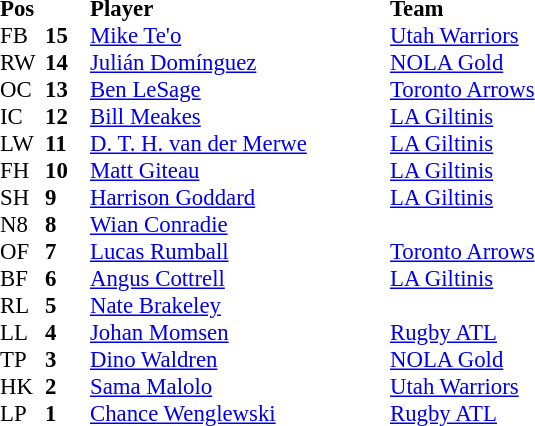<table style="font-size: 95%" cellspacing="0" cellpadding="0">
<tr>
<th width="30" align="left">Pos</th>
<th width="30"></th>
<th style="width:200px;" align="left">Player</th>
<th style="width:150px;" align="left">Team</th>
</tr>
<tr>
<td>FB</td>
<td><strong>15</strong></td>
<td> <a href='#'>Mike Te'o</a></td>
<td> <a href='#'>Utah Warriors</a></td>
</tr>
<tr>
<td>RW</td>
<td><strong>14</strong></td>
<td> <a href='#'>Julián Domínguez</a></td>
<td> <a href='#'>NOLA Gold</a></td>
</tr>
<tr>
<td>OC</td>
<td><strong>13</strong></td>
<td> <a href='#'>Ben LeSage</a></td>
<td> <a href='#'>Toronto Arrows</a></td>
</tr>
<tr>
<td>IC</td>
<td><strong>12</strong></td>
<td> <a href='#'>Bill Meakes</a></td>
<td> <a href='#'>LA Giltinis</a></td>
</tr>
<tr>
<td>LW</td>
<td><strong>11</strong></td>
<td> <a href='#'>D. T. H. van der Merwe</a></td>
<td> <a href='#'>LA Giltinis</a></td>
</tr>
<tr>
<td>FH</td>
<td><strong>10</strong></td>
<td> <a href='#'>Matt Giteau</a></td>
<td> <a href='#'>LA Giltinis</a></td>
</tr>
<tr>
<td>SH</td>
<td><strong>9</strong></td>
<td> <a href='#'>Harrison Goddard</a></td>
<td> <a href='#'>LA Giltinis</a></td>
</tr>
<tr>
<td>N8</td>
<td><strong>8</strong></td>
<td> <a href='#'>Wian Conradie</a></td>
<td></td>
</tr>
<tr>
<td>OF</td>
<td><strong>7</strong></td>
<td> <a href='#'>Lucas Rumball</a></td>
<td> <a href='#'>Toronto Arrows</a></td>
</tr>
<tr>
<td>BF</td>
<td><strong>6</strong></td>
<td> <a href='#'>Angus Cottrell</a></td>
<td> <a href='#'>LA Giltinis</a></td>
</tr>
<tr>
<td>RL</td>
<td><strong>5</strong></td>
<td> <a href='#'>Nate Brakeley</a></td>
<td></td>
</tr>
<tr>
<td>LL</td>
<td><strong>4</strong></td>
<td> <a href='#'>Johan Momsen</a></td>
<td> <a href='#'>Rugby ATL</a></td>
</tr>
<tr>
<td>TP</td>
<td><strong>3</strong></td>
<td> <a href='#'>Dino Waldren</a></td>
<td> <a href='#'>NOLA Gold</a></td>
</tr>
<tr>
<td>HK</td>
<td><strong>2</strong></td>
<td> <a href='#'>Sama Malolo</a></td>
<td> <a href='#'>Utah Warriors</a></td>
</tr>
<tr>
<td>LP</td>
<td><strong>1</strong></td>
<td> <a href='#'>Chance Wenglewski</a></td>
<td> <a href='#'>Rugby ATL</a></td>
</tr>
</table>
